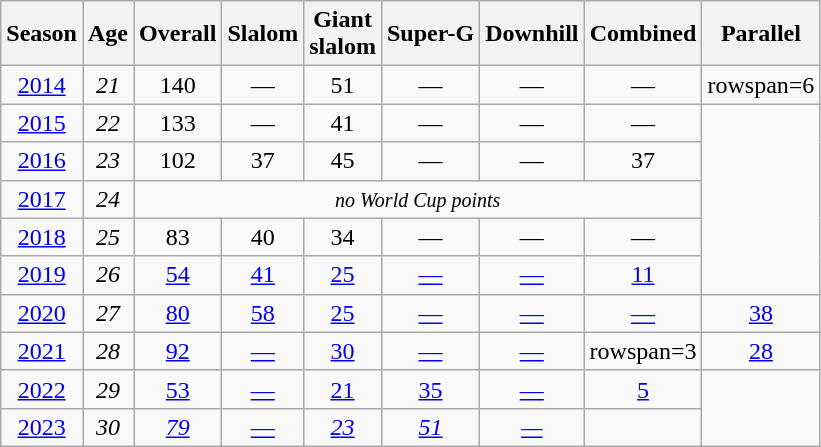<table class="wikitable" style="text-align:center; font-size:100%;">
<tr>
<th>Season</th>
<th>Age</th>
<th>Overall</th>
<th>Slalom</th>
<th>Giant<br>slalom</th>
<th>Super-G</th>
<th>Downhill</th>
<th>Combined</th>
<th>Parallel</th>
</tr>
<tr>
<td><a href='#'>2014</a></td>
<td><em>21</em></td>
<td>140</td>
<td>—</td>
<td>51</td>
<td>—</td>
<td>—</td>
<td>—</td>
<td>rowspan=6 </td>
</tr>
<tr>
<td><a href='#'>2015</a></td>
<td><em>22</em></td>
<td>133</td>
<td>—</td>
<td>41</td>
<td>—</td>
<td>—</td>
<td>—</td>
</tr>
<tr>
<td><a href='#'>2016</a></td>
<td><em>23</em></td>
<td>102</td>
<td>37</td>
<td>45</td>
<td>—</td>
<td>—</td>
<td>37</td>
</tr>
<tr>
<td><a href='#'>2017</a></td>
<td><em>24</em></td>
<td colspan=6><small><em>no World Cup points</em></small></td>
</tr>
<tr>
<td><a href='#'>2018</a></td>
<td><em>25</em></td>
<td>83</td>
<td>40</td>
<td>34</td>
<td>—</td>
<td>—</td>
<td>—</td>
</tr>
<tr>
<td><a href='#'>2019</a></td>
<td><em>26</em></td>
<td><a href='#'>54</a></td>
<td><a href='#'>41</a></td>
<td><a href='#'>25</a></td>
<td><a href='#'>—</a></td>
<td><a href='#'>—</a></td>
<td><a href='#'>11</a></td>
</tr>
<tr>
<td><a href='#'>2020</a></td>
<td><em>27</em></td>
<td><a href='#'>80</a></td>
<td><a href='#'>58</a></td>
<td><a href='#'>25</a></td>
<td><a href='#'>—</a></td>
<td><a href='#'>—</a></td>
<td><a href='#'>—</a></td>
<td><a href='#'>38</a></td>
</tr>
<tr>
<td><a href='#'>2021</a></td>
<td><em>28</em></td>
<td><a href='#'>92</a></td>
<td><a href='#'>—</a></td>
<td><a href='#'>30</a></td>
<td><a href='#'>—</a></td>
<td><a href='#'>—</a></td>
<td>rowspan=3 </td>
<td><a href='#'>28</a></td>
</tr>
<tr>
<td><a href='#'>2022</a></td>
<td><em>29</em></td>
<td><a href='#'>53</a></td>
<td><a href='#'>—</a></td>
<td><a href='#'>21</a></td>
<td><a href='#'>35</a></td>
<td><a href='#'>—</a></td>
<td><a href='#'>5</a></td>
</tr>
<tr>
<td><a href='#'>2023</a></td>
<td><em>30</em></td>
<td><em><a href='#'>79</a></em></td>
<td><a href='#'>—</a></td>
<td><em><a href='#'>23</a></em></td>
<td><em><a href='#'>51</a></em></td>
<td><em><a href='#'>—</a></em></td>
<td></td>
</tr>
</table>
